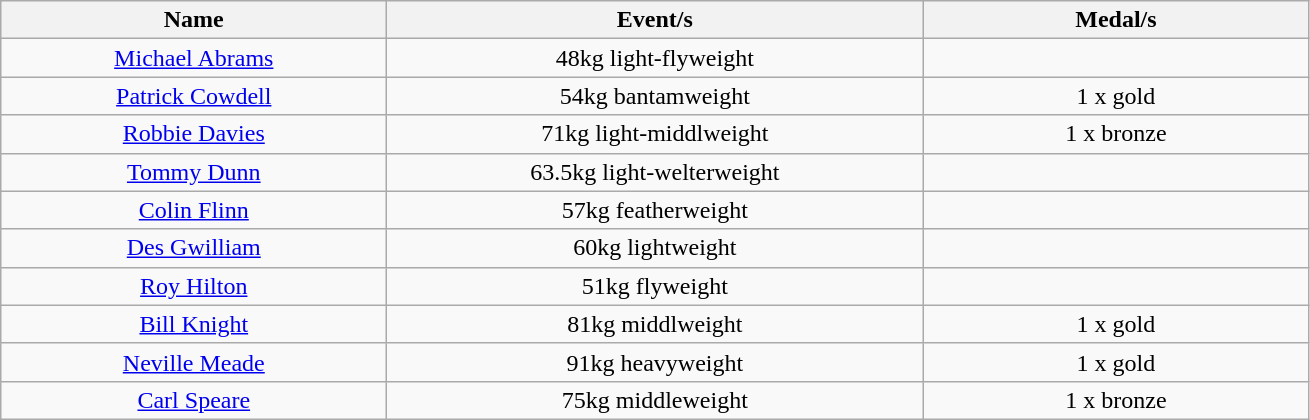<table class="wikitable" style="text-align: center">
<tr>
<th width=250>Name</th>
<th width=350>Event/s</th>
<th width=250>Medal/s</th>
</tr>
<tr>
<td><a href='#'>Michael Abrams</a></td>
<td>48kg light-flyweight</td>
<td></td>
</tr>
<tr>
<td><a href='#'>Patrick Cowdell</a></td>
<td>54kg bantamweight</td>
<td>1 x gold</td>
</tr>
<tr>
<td><a href='#'>Robbie Davies</a></td>
<td>71kg light-middlweight</td>
<td>1 x bronze</td>
</tr>
<tr>
<td><a href='#'>Tommy Dunn</a></td>
<td>63.5kg light-welterweight</td>
<td></td>
</tr>
<tr>
<td><a href='#'>Colin Flinn</a></td>
<td>57kg featherweight</td>
<td></td>
</tr>
<tr>
<td><a href='#'>Des Gwilliam</a></td>
<td>60kg lightweight</td>
<td></td>
</tr>
<tr>
<td><a href='#'>Roy Hilton</a></td>
<td>51kg flyweight</td>
<td></td>
</tr>
<tr>
<td><a href='#'>Bill Knight</a></td>
<td>81kg middlweight</td>
<td>1 x gold</td>
</tr>
<tr>
<td><a href='#'>Neville Meade</a></td>
<td>91kg heavyweight</td>
<td>1 x gold</td>
</tr>
<tr>
<td><a href='#'>Carl Speare</a></td>
<td>75kg middleweight</td>
<td>1 x bronze</td>
</tr>
</table>
